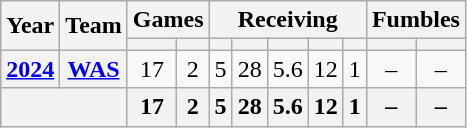<table class="wikitable" style="text-align:center;">
<tr>
<th rowspan="2">Year</th>
<th rowspan="2">Team</th>
<th colspan="2">Games</th>
<th colspan="5">Receiving</th>
<th colspan="2">Fumbles</th>
</tr>
<tr>
<th></th>
<th></th>
<th></th>
<th></th>
<th></th>
<th></th>
<th></th>
<th></th>
<th></th>
</tr>
<tr>
<th><a href='#'>2024</a></th>
<th><a href='#'>WAS</a></th>
<td>17</td>
<td>2</td>
<td>5</td>
<td>28</td>
<td>5.6</td>
<td>12</td>
<td>1</td>
<td>–</td>
<td>–</td>
</tr>
<tr>
<th colspan="2"></th>
<th>17</th>
<th>2</th>
<th>5</th>
<th>28</th>
<th>5.6</th>
<th>12</th>
<th>1</th>
<th>–</th>
<th>–</th>
</tr>
</table>
